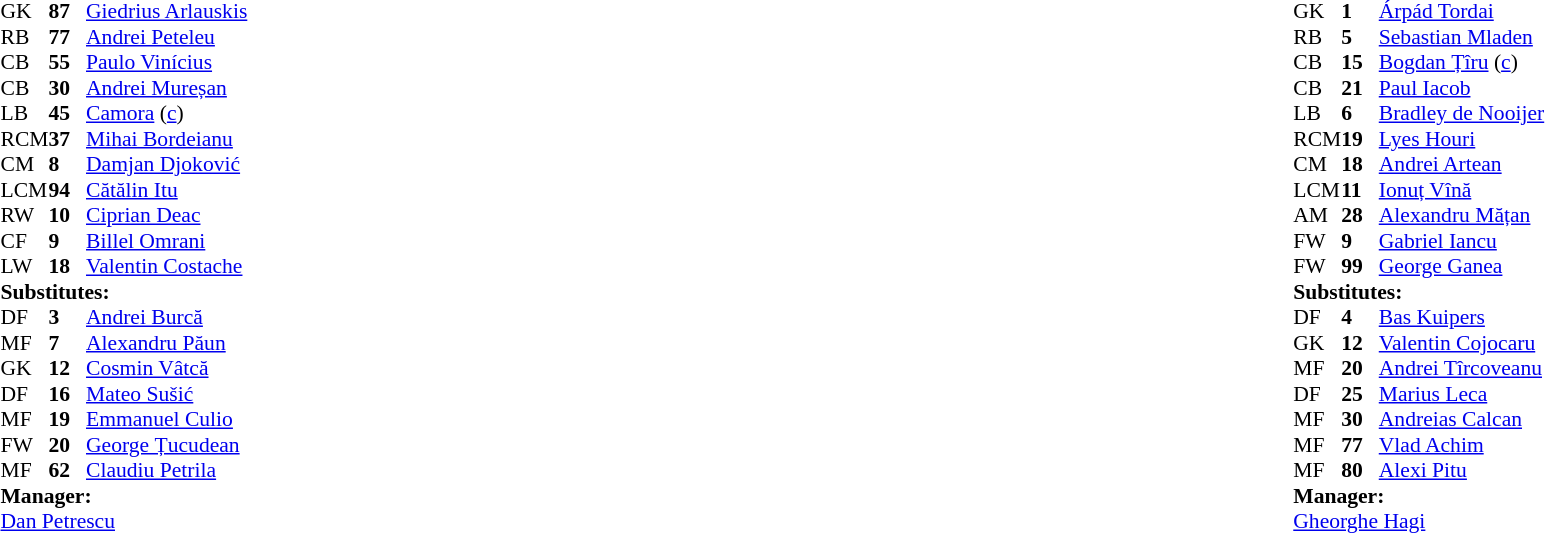<table style="width:100%;">
<tr>
<td style="vertical-align:top; width:50%;"><br><table style="font-size: 90%" cellspacing="0" cellpadding="0">
<tr>
<td colspan="4"></td>
</tr>
<tr>
<th width=25></th>
<th width=25></th>
</tr>
<tr>
<td>GK</td>
<td><strong>87</strong></td>
<td> <a href='#'>Giedrius Arlauskis</a></td>
</tr>
<tr>
<td>RB</td>
<td><strong>77</strong></td>
<td> <a href='#'>Andrei Peteleu</a></td>
</tr>
<tr>
<td>CB</td>
<td><strong>55</strong></td>
<td> <a href='#'>Paulo Vinícius</a></td>
</tr>
<tr>
<td>CB</td>
<td><strong>30</strong></td>
<td> <a href='#'>Andrei Mureșan</a></td>
</tr>
<tr>
<td>LB</td>
<td><strong>45</strong></td>
<td> <a href='#'>Camora</a> (<a href='#'>c</a>)</td>
<td></td>
</tr>
<tr>
<td>RCM</td>
<td><strong>37</strong></td>
<td> <a href='#'>Mihai Bordeianu</a></td>
</tr>
<tr>
<td>CM</td>
<td><strong>8</strong></td>
<td> <a href='#'>Damjan Djoković</a></td>
<td></td>
</tr>
<tr>
<td>LCM</td>
<td><strong>94</strong></td>
<td> <a href='#'>Cătălin Itu</a></td>
<td></td>
<td></td>
</tr>
<tr>
<td>RW</td>
<td><strong>10</strong></td>
<td> <a href='#'>Ciprian Deac</a></td>
</tr>
<tr>
<td>CF</td>
<td><strong>9</strong></td>
<td> <a href='#'>Billel Omrani</a></td>
<td></td>
<td></td>
</tr>
<tr>
<td>LW</td>
<td><strong>18</strong></td>
<td> <a href='#'>Valentin Costache</a></td>
<td></td>
<td></td>
</tr>
<tr>
<td colspan=3><strong>Substitutes:</strong></td>
</tr>
<tr>
<td>DF</td>
<td><strong>3</strong></td>
<td> <a href='#'>Andrei Burcă</a></td>
</tr>
<tr>
<td>MF</td>
<td><strong>7</strong></td>
<td> <a href='#'>Alexandru Păun</a></td>
</tr>
<tr>
<td>GK</td>
<td><strong>12</strong></td>
<td> <a href='#'>Cosmin Vâtcă</a></td>
</tr>
<tr>
<td>DF</td>
<td><strong>16</strong></td>
<td> <a href='#'>Mateo Sušić</a></td>
</tr>
<tr>
<td>MF</td>
<td><strong>19</strong></td>
<td> <a href='#'>Emmanuel Culio</a></td>
<td></td>
<td></td>
</tr>
<tr>
<td>FW</td>
<td><strong>20</strong></td>
<td> <a href='#'>George Țucudean</a></td>
<td></td>
<td></td>
</tr>
<tr>
<td>MF</td>
<td><strong>62</strong></td>
<td> <a href='#'>Claudiu Petrila</a></td>
<td></td>
<td></td>
</tr>
<tr>
<td colspan=3><strong>Manager:</strong></td>
</tr>
<tr>
<td colspan=4> <a href='#'>Dan Petrescu</a></td>
</tr>
</table>
</td>
<td valign="top"></td>
<td style="vertical-align:top; width:50%;"><br><table cellspacing="0" cellpadding="0" style="font-size:90%; margin:auto;">
<tr>
<th width=25></th>
<th width=25></th>
</tr>
<tr>
<td>GK</td>
<td><strong>1</strong></td>
<td> <a href='#'>Árpád Tordai</a></td>
</tr>
<tr>
<td>RB</td>
<td><strong>5</strong></td>
<td> <a href='#'>Sebastian Mladen</a></td>
</tr>
<tr>
<td>CB</td>
<td><strong>15</strong></td>
<td> <a href='#'>Bogdan Țîru</a> (<a href='#'>c</a>)</td>
</tr>
<tr>
<td>CB</td>
<td><strong>21</strong></td>
<td> <a href='#'>Paul Iacob</a></td>
<td></td>
</tr>
<tr>
<td>LB</td>
<td><strong>6</strong></td>
<td> <a href='#'>Bradley de Nooijer</a></td>
<td></td>
<td></td>
</tr>
<tr>
<td>RCM</td>
<td><strong>19</strong></td>
<td> <a href='#'>Lyes Houri</a></td>
</tr>
<tr>
<td>CM</td>
<td><strong>18</strong></td>
<td> <a href='#'>Andrei Artean</a></td>
<td></td>
</tr>
<tr>
<td>LCM</td>
<td><strong>11</strong></td>
<td> <a href='#'>Ionuț Vînă</a></td>
</tr>
<tr>
<td>AM</td>
<td><strong>28</strong></td>
<td> <a href='#'>Alexandru Mățan</a></td>
</tr>
<tr>
<td>FW</td>
<td><strong>9</strong></td>
<td> <a href='#'>Gabriel Iancu</a></td>
<td></td>
<td></td>
</tr>
<tr>
<td>FW</td>
<td><strong>99</strong></td>
<td> <a href='#'>George Ganea</a></td>
<td></td>
<td></td>
</tr>
<tr>
<td colspan=3><strong>Substitutes:</strong></td>
</tr>
<tr>
<td>DF</td>
<td><strong>4</strong></td>
<td> <a href='#'>Bas Kuipers</a></td>
<td></td>
<td></td>
</tr>
<tr>
<td>GK</td>
<td><strong>12</strong></td>
<td> <a href='#'>Valentin Cojocaru</a></td>
</tr>
<tr>
<td>MF</td>
<td><strong>20</strong></td>
<td> <a href='#'>Andrei Tîrcoveanu</a></td>
</tr>
<tr>
<td>DF</td>
<td><strong>25</strong></td>
<td> <a href='#'>Marius Leca</a></td>
<td></td>
<td></td>
</tr>
<tr>
<td>MF</td>
<td><strong>30</strong></td>
<td> <a href='#'>Andreias Calcan</a></td>
<td></td>
<td></td>
</tr>
<tr>
<td>MF</td>
<td><strong>77</strong></td>
<td> <a href='#'>Vlad Achim</a></td>
</tr>
<tr>
<td>MF</td>
<td><strong>80</strong></td>
<td> <a href='#'>Alexi Pitu</a></td>
</tr>
<tr>
<td colspan=3><strong>Manager:</strong></td>
</tr>
<tr>
<td colspan=4> <a href='#'>Gheorghe Hagi</a></td>
</tr>
</table>
</td>
</tr>
</table>
